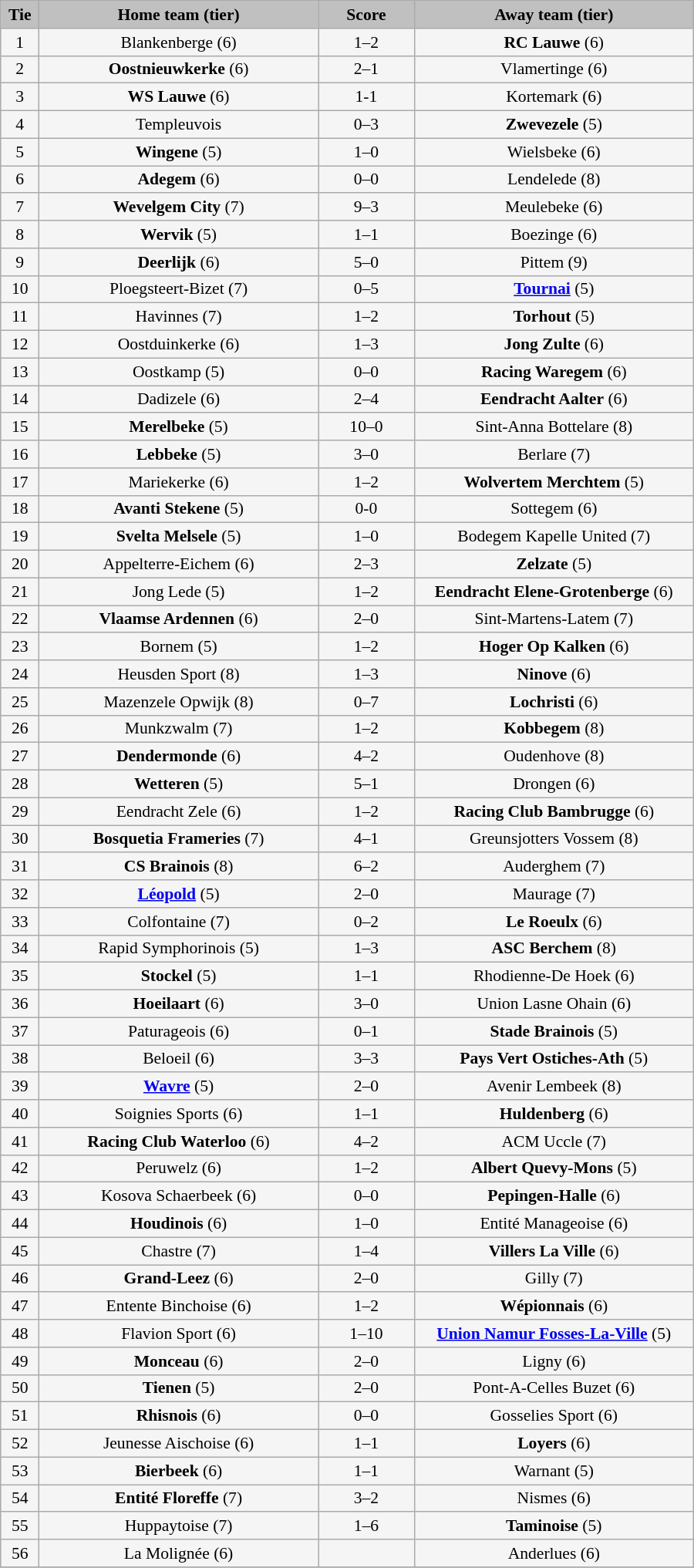<table class="wikitable" style="width: 600px; background:WhiteSmoke; text-align:center; font-size:90%">
<tr>
<td scope="col" style="width:  5.00%; background:silver;"><strong>Tie</strong></td>
<td scope="col" style="width: 36.25%; background:silver;"><strong>Home team (tier)</strong></td>
<td scope="col" style="width: 12.50%; background:silver;"><strong>Score</strong></td>
<td scope="col" style="width: 36.25%; background:silver;"><strong>Away team (tier)</strong></td>
</tr>
<tr>
<td>1</td>
<td>Blankenberge (6)</td>
<td>1–2</td>
<td><strong>RC Lauwe</strong> (6)</td>
</tr>
<tr>
<td>2</td>
<td><strong>Oostnieuwkerke</strong> (6)</td>
<td>2–1</td>
<td>Vlamertinge (6)</td>
</tr>
<tr>
<td>3</td>
<td><strong>WS Lauwe</strong> (6)</td>
<td>1-1 </td>
<td>Kortemark (6)</td>
</tr>
<tr>
<td>4</td>
<td>Templeuvois</td>
<td>0–3</td>
<td><strong>Zwevezele</strong> (5)</td>
</tr>
<tr>
<td>5</td>
<td><strong>Wingene</strong> (5)</td>
<td>1–0</td>
<td>Wielsbeke (6)</td>
</tr>
<tr>
<td>6</td>
<td><strong>Adegem</strong> (6)</td>
<td>0–0 </td>
<td>Lendelede (8)</td>
</tr>
<tr>
<td>7</td>
<td><strong>Wevelgem City</strong> (7)</td>
<td>9–3</td>
<td>Meulebeke (6)</td>
</tr>
<tr>
<td>8</td>
<td><strong>Wervik</strong> (5)</td>
<td>1–1 </td>
<td>Boezinge (6)</td>
</tr>
<tr>
<td>9</td>
<td><strong>Deerlijk</strong> (6)</td>
<td>5–0</td>
<td>Pittem (9)</td>
</tr>
<tr>
<td>10</td>
<td>Ploegsteert-Bizet (7)</td>
<td>0–5</td>
<td><strong><a href='#'>Tournai</a></strong> (5)</td>
</tr>
<tr>
<td>11</td>
<td>Havinnes (7)</td>
<td>1–2</td>
<td><strong>Torhout</strong> (5)</td>
</tr>
<tr>
<td>12</td>
<td>Oostduinkerke (6)</td>
<td>1–3</td>
<td><strong>Jong Zulte</strong> (6)</td>
</tr>
<tr>
<td>13</td>
<td>Oostkamp (5)</td>
<td>0–0 </td>
<td><strong>Racing Waregem</strong> (6)</td>
</tr>
<tr>
<td>14</td>
<td>Dadizele (6)</td>
<td>2–4</td>
<td><strong>Eendracht Aalter</strong> (6)</td>
</tr>
<tr>
<td>15</td>
<td><strong>Merelbeke</strong> (5)</td>
<td>10–0</td>
<td>Sint-Anna Bottelare (8)</td>
</tr>
<tr>
<td>16</td>
<td><strong>Lebbeke</strong> (5)</td>
<td>3–0</td>
<td>Berlare (7)</td>
</tr>
<tr>
<td>17</td>
<td>Mariekerke (6)</td>
<td>1–2</td>
<td><strong>Wolvertem Merchtem</strong> (5)</td>
</tr>
<tr>
<td>18</td>
<td><strong>Avanti Stekene</strong> (5)</td>
<td>0-0 </td>
<td>Sottegem (6)</td>
</tr>
<tr>
<td>19</td>
<td><strong>Svelta Melsele</strong> (5)</td>
<td>1–0</td>
<td>Bodegem Kapelle United (7)</td>
</tr>
<tr>
<td>20</td>
<td>Appelterre-Eichem (6)</td>
<td>2–3</td>
<td><strong>Zelzate</strong> (5)</td>
</tr>
<tr>
<td>21</td>
<td>Jong Lede (5)</td>
<td>1–2</td>
<td><strong>Eendracht Elene-Grotenberge</strong> (6)</td>
</tr>
<tr>
<td>22</td>
<td><strong>Vlaamse Ardennen</strong> (6)</td>
<td>2–0</td>
<td>Sint-Martens-Latem (7)</td>
</tr>
<tr>
<td>23</td>
<td>Bornem (5)</td>
<td>1–2</td>
<td><strong>Hoger Op Kalken</strong> (6)</td>
</tr>
<tr>
<td>24</td>
<td>Heusden Sport (8)</td>
<td>1–3</td>
<td><strong>Ninove</strong> (6)</td>
</tr>
<tr>
<td>25</td>
<td>Mazenzele Opwijk (8)</td>
<td>0–7</td>
<td><strong>Lochristi</strong> (6)</td>
</tr>
<tr>
<td>26</td>
<td>Munkzwalm (7)</td>
<td>1–2</td>
<td><strong>Kobbegem</strong> (8)</td>
</tr>
<tr>
<td>27</td>
<td><strong>Dendermonde</strong> (6)</td>
<td>4–2</td>
<td>Oudenhove (8)</td>
</tr>
<tr>
<td>28</td>
<td><strong>Wetteren</strong> (5)</td>
<td>5–1</td>
<td>Drongen (6)</td>
</tr>
<tr>
<td>29</td>
<td>Eendracht Zele (6)</td>
<td>1–2</td>
<td><strong>Racing Club Bambrugge</strong> (6)</td>
</tr>
<tr>
<td>30</td>
<td><strong>Bosquetia Frameries</strong> (7)</td>
<td>4–1</td>
<td>Greunsjotters Vossem (8)</td>
</tr>
<tr>
<td>31</td>
<td><strong>CS Brainois</strong> (8)</td>
<td>6–2</td>
<td>Auderghem (7)</td>
</tr>
<tr>
<td>32</td>
<td><strong><a href='#'>Léopold</a></strong> (5)</td>
<td>2–0</td>
<td>Maurage (7)</td>
</tr>
<tr>
<td>33</td>
<td>Colfontaine (7)</td>
<td>0–2</td>
<td><strong>Le Roeulx</strong> (6)</td>
</tr>
<tr>
<td>34</td>
<td>Rapid Symphorinois (5)</td>
<td>1–3</td>
<td><strong>ASC Berchem</strong> (8)</td>
</tr>
<tr>
<td>35</td>
<td><strong>Stockel</strong> (5)</td>
<td>1–1 </td>
<td>Rhodienne-De Hoek (6)</td>
</tr>
<tr>
<td>36</td>
<td><strong>Hoeilaart</strong> (6)</td>
<td>3–0</td>
<td>Union Lasne Ohain (6)</td>
</tr>
<tr>
<td>37</td>
<td>Paturageois (6)</td>
<td>0–1</td>
<td><strong>Stade Brainois</strong> (5)</td>
</tr>
<tr>
<td>38</td>
<td>Beloeil (6)</td>
<td>3–3 </td>
<td><strong>Pays Vert Ostiches-Ath</strong> (5)</td>
</tr>
<tr>
<td>39</td>
<td><strong><a href='#'>Wavre</a></strong> (5)</td>
<td>2–0</td>
<td>Avenir Lembeek (8)</td>
</tr>
<tr>
<td>40</td>
<td>Soignies Sports (6)</td>
<td>1–1 </td>
<td><strong>Huldenberg</strong> (6)</td>
</tr>
<tr>
<td>41</td>
<td><strong>Racing Club Waterloo</strong> (6)</td>
<td>4–2</td>
<td>ACM Uccle (7)</td>
</tr>
<tr>
<td>42</td>
<td>Peruwelz (6)</td>
<td>1–2</td>
<td><strong>Albert Quevy-Mons</strong> (5)</td>
</tr>
<tr>
<td>43</td>
<td>Kosova Schaerbeek (6)</td>
<td>0–0 </td>
<td><strong>Pepingen-Halle</strong> (6)</td>
</tr>
<tr>
<td>44</td>
<td><strong>Houdinois</strong> (6)</td>
<td>1–0</td>
<td>Entité Manageoise (6)</td>
</tr>
<tr>
<td>45</td>
<td>Chastre (7)</td>
<td>1–4</td>
<td><strong>Villers La Ville</strong> (6)</td>
</tr>
<tr>
<td>46</td>
<td><strong>Grand-Leez</strong> (6)</td>
<td>2–0</td>
<td>Gilly (7)</td>
</tr>
<tr>
<td>47</td>
<td>Entente Binchoise (6)</td>
<td>1–2</td>
<td><strong>Wépionnais</strong> (6)</td>
</tr>
<tr>
<td>48</td>
<td>Flavion Sport (6)</td>
<td>1–10</td>
<td><strong><a href='#'>Union Namur Fosses-La-Ville</a></strong> (5)</td>
</tr>
<tr>
<td>49</td>
<td><strong>Monceau</strong> (6)</td>
<td>2–0</td>
<td>Ligny (6)</td>
</tr>
<tr>
<td>50</td>
<td><strong>Tienen</strong> (5)</td>
<td>2–0</td>
<td>Pont-A-Celles Buzet (6)</td>
</tr>
<tr>
<td>51</td>
<td><strong>Rhisnois</strong> (6)</td>
<td>0–0 </td>
<td>Gosselies Sport (6)</td>
</tr>
<tr>
<td>52</td>
<td>Jeunesse Aischoise (6)</td>
<td>1–1 </td>
<td><strong>Loyers</strong> (6)</td>
</tr>
<tr>
<td>53</td>
<td><strong>Bierbeek</strong> (6)</td>
<td>1–1 </td>
<td>Warnant (5)</td>
</tr>
<tr>
<td>54</td>
<td><strong>Entité Floreffe</strong> (7)</td>
<td>3–2</td>
<td>Nismes (6)</td>
</tr>
<tr>
<td>55</td>
<td>Huppaytoise (7)</td>
<td>1–6</td>
<td><strong>Taminoise</strong> (5)</td>
</tr>
<tr>
<td>56</td>
<td>La Molignée (6)</td>
<td></td>
<td>Anderlues (6)</td>
</tr>
<tr>
</tr>
</table>
